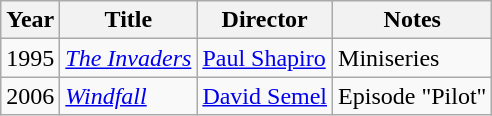<table class="wikitable">
<tr>
<th>Year</th>
<th>Title</th>
<th>Director</th>
<th>Notes</th>
</tr>
<tr>
<td>1995</td>
<td><em><a href='#'>The Invaders</a></em></td>
<td><a href='#'>Paul Shapiro</a></td>
<td>Miniseries</td>
</tr>
<tr>
<td>2006</td>
<td><em><a href='#'>Windfall</a></em></td>
<td><a href='#'>David Semel</a></td>
<td>Episode "Pilot"</td>
</tr>
</table>
